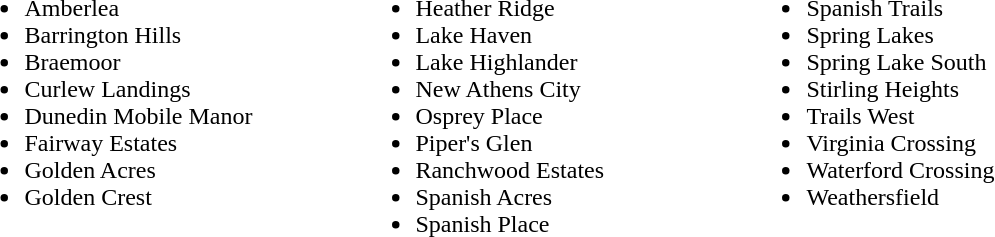<table>
<tr>
<td valign="top" width=25%><br><ul><li>Amberlea</li><li>Barrington Hills</li><li>Braemoor</li><li>Curlew Landings</li><li>Dunedin Mobile Manor</li><li>Fairway Estates</li><li>Golden Acres</li><li>Golden Crest</li></ul></td>
<td valign="top" width=25%><br><ul><li>Heather Ridge</li><li>Lake Haven</li><li>Lake Highlander</li><li>New Athens City</li><li>Osprey Place</li><li>Piper's Glen</li><li>Ranchwood Estates</li><li>Spanish Acres</li><li>Spanish Place</li></ul></td>
<td valign="top" width=25%><br><ul><li>Spanish Trails</li><li>Spring Lakes</li><li>Spring Lake South</li><li>Stirling Heights</li><li>Trails West</li><li>Virginia Crossing</li><li>Waterford Crossing</li><li>Weathersfield</li></ul></td>
</tr>
</table>
